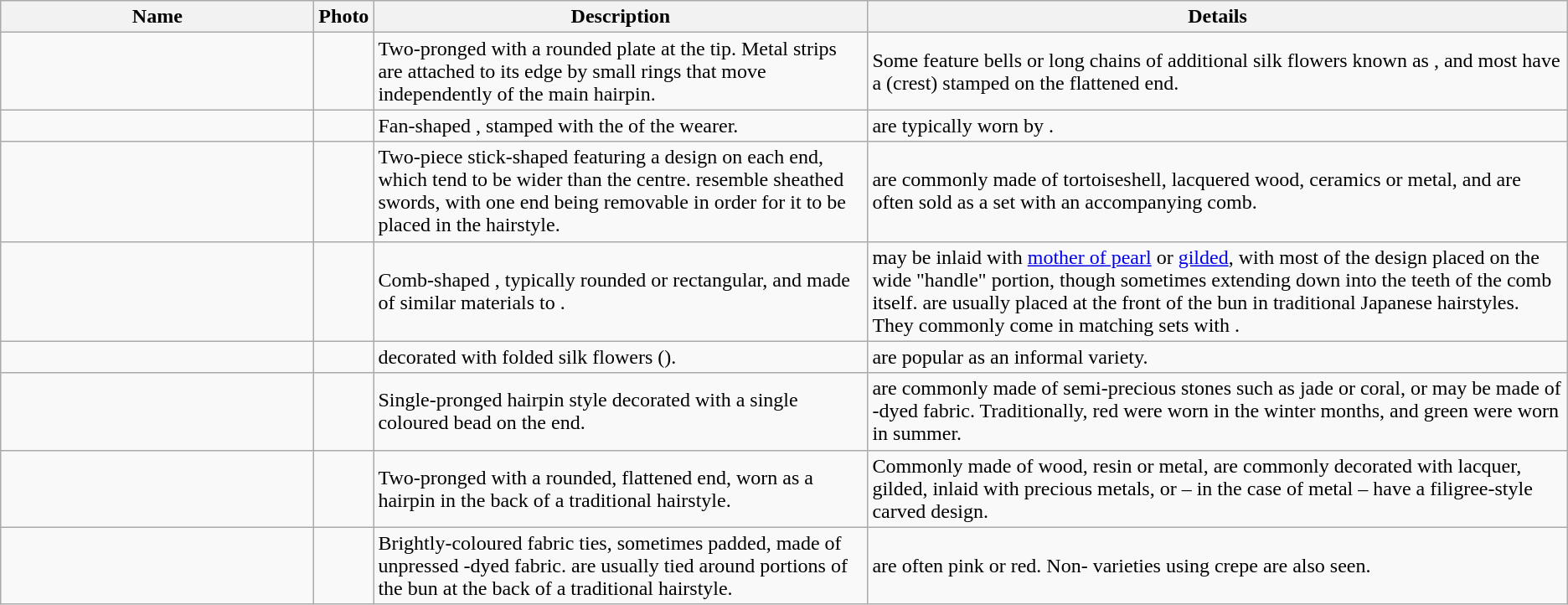<table class="wikitable sortable">
<tr>
<th width=20%>Name</th>
<th>Photo</th>
<th>Description</th>
<th>Details</th>
</tr>
<tr>
<td></td>
<td></td>
<td>Two-pronged  with a rounded plate at the tip. Metal strips are attached to its edge by small rings that move independently of the main hairpin.</td>
<td>Some  feature bells or long chains of additional silk flowers known as , and most have a  (crest) stamped on the flattened end.</td>
</tr>
<tr>
<td></td>
<td></td>
<td>Fan-shaped , stamped with the  of the wearer.</td>
<td> are typically worn by .</td>
</tr>
<tr>
<td></td>
<td></td>
<td>Two-piece stick-shaped  featuring a design on each end, which tend to be wider than the centre.  resemble sheathed swords, with one end being removable in order for it to be placed in the hairstyle.</td>
<td> are commonly made of tortoiseshell, lacquered wood, ceramics or metal, and are often sold as a set with an accompanying  comb.</td>
</tr>
<tr>
<td></td>
<td></td>
<td>Comb-shaped , typically rounded or rectangular, and made of similar materials to .</td>
<td> may be inlaid with <a href='#'>mother of pearl</a> or <a href='#'>gilded</a>, with most of the design placed on the wide "handle" portion, though sometimes extending down into the teeth of the comb itself.  are usually placed at the front of the bun in traditional Japanese hairstyles. They commonly come in matching sets with .</td>
</tr>
<tr>
<td></td>
<td></td>
<td> decorated with folded silk flowers ().</td>
<td> are popular as an informal  variety.</td>
</tr>
<tr>
<td></td>
<td></td>
<td>Single-pronged hairpin style  decorated with a single coloured bead on the end.</td>
<td> are commonly made of semi-precious stones such as jade or coral, or may be made of -dyed fabric. Traditionally, red  were worn in the winter months, and green  were worn in summer.</td>
</tr>
<tr>
<td></td>
<td></td>
<td>Two-pronged  with a rounded, flattened end, worn as a hairpin in the back of a traditional hairstyle.</td>
<td>Commonly made of wood, resin or metal,  are commonly decorated with lacquer, gilded, inlaid with precious metals, or – in the case of metal  – have a filigree-style carved design.</td>
</tr>
<tr>
<td></td>
<td></td>
<td>Brightly-coloured fabric ties, sometimes padded, made of unpressed -dyed fabric.  are usually tied around portions of the bun at the back of a traditional hairstyle.</td>
<td> are often pink or red. Non- varieties using  crepe are also seen.</td>
</tr>
</table>
